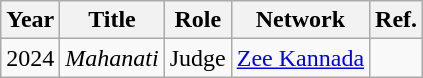<table class="wikitable sortable">
<tr>
<th>Year</th>
<th>Title</th>
<th>Role</th>
<th>Network</th>
<th class="unsortable">Ref.</th>
</tr>
<tr>
<td>2024</td>
<td><em>Mahanati</em></td>
<td>Judge</td>
<td><a href='#'>Zee Kannada</a></td>
<td></td>
</tr>
</table>
